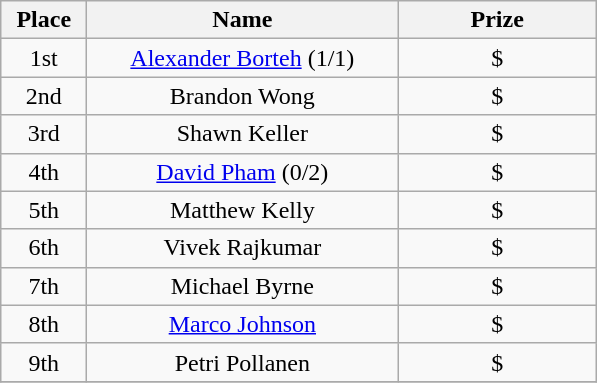<table class="wikitable" style="text-align:center">
<tr>
<th width="50">Place</th>
<th width="200">Name</th>
<th width="125">Prize</th>
</tr>
<tr>
<td>1st</td>
<td><a href='#'>Alexander Borteh</a> (1/1)</td>
<td>$</td>
</tr>
<tr>
<td>2nd</td>
<td>Brandon Wong</td>
<td>$</td>
</tr>
<tr>
<td>3rd</td>
<td>Shawn Keller</td>
<td>$</td>
</tr>
<tr>
<td>4th</td>
<td><a href='#'>David Pham</a> (0/2)</td>
<td>$</td>
</tr>
<tr>
<td>5th</td>
<td>Matthew Kelly</td>
<td>$</td>
</tr>
<tr>
<td>6th</td>
<td>Vivek Rajkumar</td>
<td>$</td>
</tr>
<tr>
<td>7th</td>
<td>Michael Byrne</td>
<td>$</td>
</tr>
<tr>
<td>8th</td>
<td><a href='#'>Marco Johnson</a></td>
<td>$</td>
</tr>
<tr>
<td>9th</td>
<td>Petri Pollanen</td>
<td>$</td>
</tr>
<tr>
</tr>
</table>
